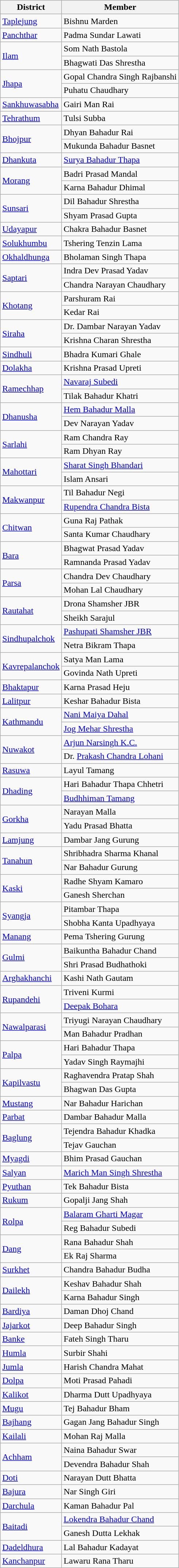<table class="wikitable">
<tr>
<th>District</th>
<th>Member</th>
</tr>
<tr>
<td><a href='#'>Taplejung</a></td>
<td>Bishnu Marden</td>
</tr>
<tr>
<td><a href='#'>Panchthar</a></td>
<td>Padma Sundar Lawati</td>
</tr>
<tr>
<td rowspan="2"><a href='#'>Ilam</a></td>
<td>Som Nath Bastola</td>
</tr>
<tr>
<td>Bhagwati Das Shrestha</td>
</tr>
<tr>
<td rowspan="2"><a href='#'>Jhapa</a></td>
<td>Gopal Chandra Singh Rajbanshi</td>
</tr>
<tr>
<td>Puhatu Chaudhary</td>
</tr>
<tr>
<td><a href='#'>Sankhuwasabha</a></td>
<td>Gairi Man Rai</td>
</tr>
<tr>
<td><a href='#'>Tehrathum</a></td>
<td>Tulsi Subba</td>
</tr>
<tr>
<td rowspan="2"><a href='#'>Bhojpur</a></td>
<td>Dhyan Bahadur Rai</td>
</tr>
<tr>
<td>Mukunda Bahadur Basnet</td>
</tr>
<tr>
<td><a href='#'>Dhankuta</a></td>
<td><a href='#'>Surya Bahadur Thapa</a></td>
</tr>
<tr>
<td rowspan="2"><a href='#'>Morang</a></td>
<td>Badri Prasad Mandal</td>
</tr>
<tr>
<td>Karna Bahadur Dhimal</td>
</tr>
<tr>
<td rowspan="2"><a href='#'>Sunsari</a></td>
<td>Dil Bahadur Shrestha</td>
</tr>
<tr>
<td>Shyam Prasad Gupta</td>
</tr>
<tr>
<td><a href='#'>Udayapur</a></td>
<td>Chakra Bahadur Basnet</td>
</tr>
<tr>
<td><a href='#'>Solukhumbu</a></td>
<td>Tshering Tenzin Lama</td>
</tr>
<tr>
<td><a href='#'>Okhaldhunga</a></td>
<td>Bholaman Singh Thapa</td>
</tr>
<tr>
<td rowspan="2"><a href='#'>Saptari</a></td>
<td>Indra Dev Prasad Yadav</td>
</tr>
<tr>
<td>Chandra Narayan Chaudhary</td>
</tr>
<tr>
<td rowspan="2"><a href='#'>Khotang</a></td>
<td>Parshuram Rai</td>
</tr>
<tr>
<td>Kedar Rai</td>
</tr>
<tr>
<td rowspan="2"><a href='#'>Siraha</a></td>
<td>Dr. Dambar Narayan Yadav</td>
</tr>
<tr>
<td>Krishna Charan Shrestha</td>
</tr>
<tr>
<td><a href='#'>Sindhuli</a></td>
<td>Bhadra Kumari Ghale</td>
</tr>
<tr>
<td><a href='#'>Dolakha</a></td>
<td>Krishna Prasad Upreti</td>
</tr>
<tr>
<td rowspan="2"><a href='#'>Ramechhap</a></td>
<td><a href='#'>Navaraj Subedi</a></td>
</tr>
<tr>
<td>Tilak Bahadur Khatri</td>
</tr>
<tr>
<td rowspan="2"><a href='#'>Dhanusha</a></td>
<td><a href='#'>Hem Bahadur Malla</a></td>
</tr>
<tr>
<td>Dev Narayan Yadav</td>
</tr>
<tr>
<td rowspan="2"><a href='#'>Sarlahi</a></td>
<td>Ram Chandra Ray</td>
</tr>
<tr>
<td>Ram Dhyan Ray</td>
</tr>
<tr>
<td rowspan="2"><a href='#'>Mahottari</a></td>
<td><a href='#'>Sharat Singh Bhandari</a></td>
</tr>
<tr>
<td>Islam Ansari</td>
</tr>
<tr>
<td rowspan="2"><a href='#'>Makwanpur</a></td>
<td>Til Bahadur Negi</td>
</tr>
<tr>
<td><a href='#'>Rupendra Chandra Bista</a></td>
</tr>
<tr>
<td rowspan="2"><a href='#'>Chitwan</a></td>
<td>Guna Raj Pathak</td>
</tr>
<tr>
<td>Santa Kumar Chaudhary</td>
</tr>
<tr>
<td rowspan="2"><a href='#'>Bara</a></td>
<td>Bhagwat Prasad Yadav</td>
</tr>
<tr>
<td>Ramnanda Prasad Yadav</td>
</tr>
<tr>
<td rowspan="2"><a href='#'>Parsa</a></td>
<td>Chandra Dev Chaudhary</td>
</tr>
<tr>
<td>Mohan Lal Chaudhary</td>
</tr>
<tr>
<td rowspan="2"><a href='#'>Rautahat</a></td>
<td>Drona Shamsher JBR</td>
</tr>
<tr>
<td>Sheikh Sarajul</td>
</tr>
<tr>
<td rowspan="2"><a href='#'>Sindhupalchok</a></td>
<td><a href='#'>Pashupati Shamsher JBR</a></td>
</tr>
<tr>
<td>Netra Bikram Thapa</td>
</tr>
<tr>
<td rowspan="2"><a href='#'>Kavrepalanchok</a></td>
<td>Satya Man Lama</td>
</tr>
<tr>
<td>Govinda Nath Upreti</td>
</tr>
<tr>
<td><a href='#'>Bhaktapur</a></td>
<td>Karna Prasad Heju</td>
</tr>
<tr>
<td><a href='#'>Lalitpur</a></td>
<td>Keshar Bahadur Bista</td>
</tr>
<tr>
<td rowspan="2"><a href='#'>Kathmandu</a></td>
<td><a href='#'>Nani Maiya Dahal</a></td>
</tr>
<tr>
<td><a href='#'>Jog Mehar Shrestha</a></td>
</tr>
<tr>
<td rowspan="2"><a href='#'>Nuwakot</a></td>
<td><a href='#'>Arjun Narsingh K.C.</a></td>
</tr>
<tr>
<td>Dr. <a href='#'>Prakash Chandra Lohani</a></td>
</tr>
<tr>
<td><a href='#'>Rasuwa</a></td>
<td>Layul Tamang</td>
</tr>
<tr>
<td rowspan="2"><a href='#'>Dhading</a></td>
<td>Hari Bahadur Thapa Chhetri</td>
</tr>
<tr>
<td><a href='#'>Budhhiman Tamang</a></td>
</tr>
<tr>
<td rowspan="2"><a href='#'>Gorkha</a></td>
<td>Narayan Malla</td>
</tr>
<tr>
<td>Yadu Prasad Bhatta</td>
</tr>
<tr>
<td><a href='#'>Lamjung</a></td>
<td>Dambar Jang Gurung</td>
</tr>
<tr>
<td rowspan="2"><a href='#'>Tanahun</a></td>
<td>Shribhadra Sharma Khanal</td>
</tr>
<tr>
<td>Nar Bahadur Gurung</td>
</tr>
<tr>
<td rowspan="2"><a href='#'>Kaski</a></td>
<td>Radhe Shyam Kamaro</td>
</tr>
<tr>
<td>Ganesh Sherchan</td>
</tr>
<tr>
<td rowspan="2"><a href='#'>Syangja</a></td>
<td>Pitambar Thapa</td>
</tr>
<tr>
<td>Shobha Kanta Upadhyaya</td>
</tr>
<tr>
<td><a href='#'>Manang</a></td>
<td>Pema Tshering Gurung</td>
</tr>
<tr>
<td rowspan="2"><a href='#'>Gulmi</a></td>
<td>Baikuntha Bahadur Chand</td>
</tr>
<tr>
<td>Shri Prasad Budhathoki</td>
</tr>
<tr>
<td><a href='#'>Arghakhanchi</a></td>
<td>Kashi Nath Gautam</td>
</tr>
<tr>
<td rowspan="2"><a href='#'>Rupandehi</a></td>
<td>Triveni Kurmi</td>
</tr>
<tr>
<td><a href='#'>Deepak Bohara</a></td>
</tr>
<tr>
<td rowspan="2"><a href='#'>Nawalparasi</a></td>
<td>Triyugi Narayan Chaudhary</td>
</tr>
<tr>
<td>Man Bahadur Pradhan</td>
</tr>
<tr>
<td rowspan="2"><a href='#'>Palpa</a></td>
<td>Hari Bahadur Thapa</td>
</tr>
<tr>
<td>Yadav Singh Raymajhi</td>
</tr>
<tr>
<td rowspan="2"><a href='#'>Kapilvastu</a></td>
<td>Raghavendra Pratap Shah</td>
</tr>
<tr>
<td>Bhagwan Das Gupta</td>
</tr>
<tr>
<td><a href='#'>Mustang</a></td>
<td>Nar Bahadur Harichan</td>
</tr>
<tr>
<td><a href='#'>Parbat</a></td>
<td>Dambar Bahadur Malla</td>
</tr>
<tr>
<td rowspan="2"><a href='#'>Baglung</a></td>
<td>Tejendra Bahadur Khadka</td>
</tr>
<tr>
<td>Tejav Gauchan</td>
</tr>
<tr>
<td><a href='#'>Myagdi</a></td>
<td>Bhim Prasad Gauchan</td>
</tr>
<tr>
<td><a href='#'>Salyan</a></td>
<td><a href='#'>Marich Man Singh Shrestha</a></td>
</tr>
<tr>
<td><a href='#'>Pyuthan</a></td>
<td>Tek Bahadur Bista</td>
</tr>
<tr>
<td><a href='#'>Rukum</a></td>
<td>Gopalji Jang Shah</td>
</tr>
<tr>
<td rowspan="2"><a href='#'>Rolpa</a></td>
<td><a href='#'>Balaram Gharti Magar</a></td>
</tr>
<tr>
<td>Reg Bahadur Subedi</td>
</tr>
<tr>
<td rowspan="2"><a href='#'>Dang</a></td>
<td>Rana Bahadur Shah</td>
</tr>
<tr>
<td>Ek Raj Sharma</td>
</tr>
<tr>
<td><a href='#'>Surkhet</a></td>
<td>Chandra Bahadur Budha</td>
</tr>
<tr>
<td rowspan="2"><a href='#'>Dailekh</a></td>
<td>Keshav Bahadur Shah</td>
</tr>
<tr>
<td>Karna Bahadur Singh</td>
</tr>
<tr>
<td><a href='#'>Bardiya</a></td>
<td>Daman Dhoj Chand</td>
</tr>
<tr>
<td><a href='#'>Jajarkot</a></td>
<td>Deep Bahadur Singh</td>
</tr>
<tr>
<td><a href='#'>Banke</a></td>
<td>Fateh Singh Tharu</td>
</tr>
<tr>
<td><a href='#'>Humla</a></td>
<td>Surbir Shahi</td>
</tr>
<tr>
<td><a href='#'>Jumla</a></td>
<td>Harish Chandra Mahat</td>
</tr>
<tr>
<td><a href='#'>Dolpa</a></td>
<td>Moti Prasad Pahadi</td>
</tr>
<tr>
<td><a href='#'>Kalikot</a></td>
<td>Dharma Dutt Upadhyaya</td>
</tr>
<tr>
<td><a href='#'>Mugu</a></td>
<td>Tej Bahadur Bham</td>
</tr>
<tr>
<td><a href='#'>Bajhang</a></td>
<td>Gagan Jang Bahadur Singh</td>
</tr>
<tr>
<td><a href='#'>Kailali</a></td>
<td>Mohan Raj Malla</td>
</tr>
<tr>
<td rowspan="2"><a href='#'>Achham</a></td>
<td>Naina Bahadur Swar</td>
</tr>
<tr>
<td>Devendra Bahadur Shah</td>
</tr>
<tr>
<td><a href='#'>Doti</a></td>
<td>Narayan Dutt Bhatta</td>
</tr>
<tr>
<td><a href='#'>Bajura</a></td>
<td>Nar Singh Giri</td>
</tr>
<tr>
<td><a href='#'>Darchula</a></td>
<td>Kaman Bahadur Pal</td>
</tr>
<tr>
<td rowspan="2"><a href='#'>Baitadi</a></td>
<td><a href='#'>Lokendra Bahadur Chand</a></td>
</tr>
<tr>
<td>Ganesh Dutta Lekhak</td>
</tr>
<tr>
<td><a href='#'>Dadeldhura</a></td>
<td>Lal Bahadur Kadayat</td>
</tr>
<tr>
<td><a href='#'>Kanchanpur</a></td>
<td>Lawaru Rana Tharu</td>
</tr>
</table>
